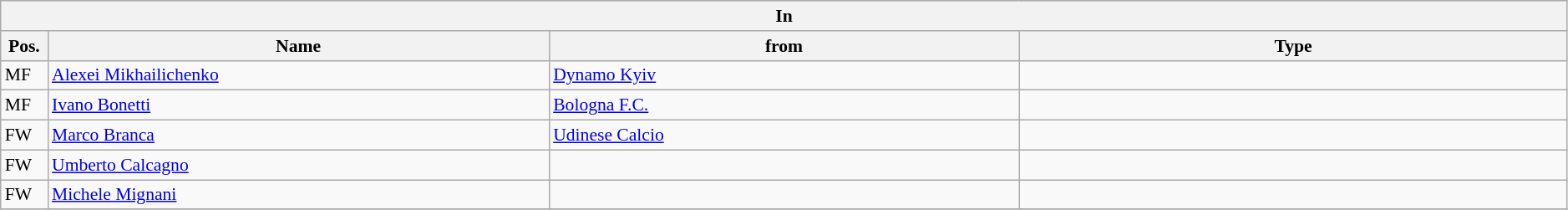<table class="wikitable" style="font-size:90%;width:99%;">
<tr>
<th colspan="4">In</th>
</tr>
<tr>
<th width=3%>Pos.</th>
<th width=32%>Name</th>
<th width=30%>from</th>
<th width=35%>Type</th>
</tr>
<tr>
<td>MF</td>
<td><a href='#'>Alexei Mikhailichenko</a></td>
<td><a href='#'>Dynamo Kyiv</a></td>
<td></td>
</tr>
<tr>
<td>MF</td>
<td><a href='#'>Ivano Bonetti</a></td>
<td><a href='#'>Bologna F.C.</a></td>
<td></td>
</tr>
<tr>
<td>FW</td>
<td><a href='#'>Marco Branca</a></td>
<td><a href='#'>Udinese Calcio</a></td>
<td></td>
</tr>
<tr>
<td>FW</td>
<td><a href='#'>Umberto Calcagno</a></td>
<td></td>
<td></td>
</tr>
<tr>
<td>FW</td>
<td><a href='#'>Michele Mignani</a></td>
<td></td>
<td></td>
</tr>
<tr>
</tr>
</table>
